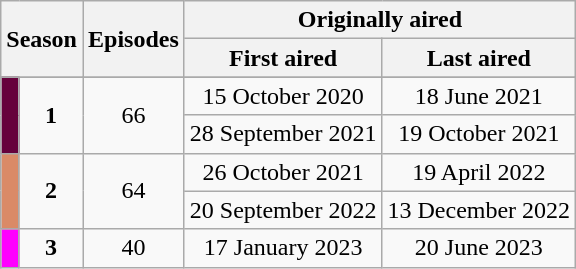<table class="wikitable" style="text-align: center;" style="background: #FFFFFF;">
<tr>
<th colspan="2" rowspan="2">Season</th>
<th ! rowspan="2">Episodes</th>
<th ! colspan="2">Originally aired</th>
</tr>
<tr>
<th>First aired</th>
<th>Last aired</th>
</tr>
<tr>
</tr>
<tr>
<td style="width: 5px" bgcolor="#66023C" rowspan="2"></td>
<td align="center" rowspan="2"><strong>1</strong></td>
<td rowspan="2" align="center">66</td>
<td align="center">15 October 2020</td>
<td align="center">18 June 2021</td>
</tr>
<tr>
<td align="center">28 September 2021</td>
<td align="center">19 October 2021</td>
</tr>
<tr>
<td style="width: 5px" bgcolor="#DA8A67" rowspan="2"></td>
<td align="center" rowspan="2"><strong>2</strong></td>
<td rowspan="2" align="center">64</td>
<td align="center">26 October 2021</td>
<td align="center">19 April 2022</td>
</tr>
<tr>
<td align="center">20 September 2022</td>
<td align="center">13 December 2022</td>
</tr>
<tr>
<td style="width: 5px" bgcolor="#FF00FF"></td>
<td align="center"><strong>3</strong></td>
<td align="center">40</td>
<td align="center">17 January 2023</td>
<td align="center">20 June 2023</td>
</tr>
</table>
